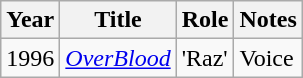<table class="wikitable sortable">
<tr>
<th>Year</th>
<th>Title</th>
<th>Role</th>
<th class="unsortable">Notes</th>
</tr>
<tr>
<td>1996</td>
<td><em><a href='#'>OverBlood</a></em></td>
<td>'Raz'</td>
<td>Voice</td>
</tr>
</table>
